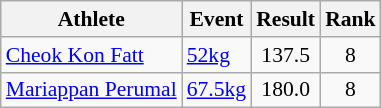<table class=wikitable style="font-size:90%">
<tr>
<th>Athlete</th>
<th>Event</th>
<th>Result</th>
<th>Rank</th>
</tr>
<tr>
<td><a href='#'>Cheok Kon Fatt</a></td>
<td><a href='#'>52kg</a></td>
<td style="text-align:center;">137.5</td>
<td style="text-align:center;">8</td>
</tr>
<tr>
<td><a href='#'>Mariappan Perumal</a></td>
<td><a href='#'>67.5kg</a></td>
<td style="text-align:center;">180.0</td>
<td style="text-align:center;">8</td>
</tr>
</table>
